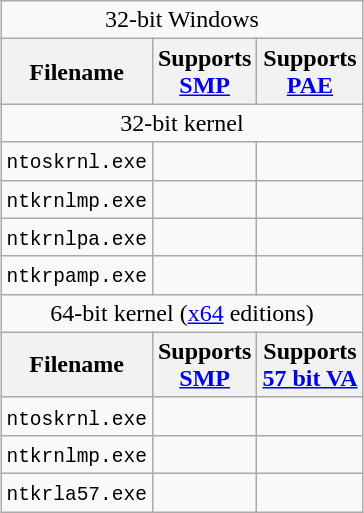<table class="wikitable sortable" style="text-align: center; margin: 0px auto;">
<tr>
<td colspan="3">32-bit Windows</td>
</tr>
<tr>
<th>Filename</th>
<th>Supports<br><a href='#'>SMP</a></th>
<th>Supports<br><a href='#'>PAE</a></th>
</tr>
<tr>
<td colspan="4">32-bit kernel</td>
</tr>
<tr>
<td><code>ntoskrnl.exe</code></td>
<td></td>
<td></td>
</tr>
<tr>
<td><code>ntkrnlmp.exe</code></td>
<td></td>
<td></td>
</tr>
<tr>
<td><code>ntkrnlpa.exe</code></td>
<td></td>
<td></td>
</tr>
<tr>
<td><code>ntkrpamp.exe</code></td>
<td></td>
<td></td>
</tr>
<tr>
<td colspan="3">64-bit kernel (<a href='#'>x64</a> editions)</td>
</tr>
<tr>
<th>Filename</th>
<th>Supports<br><a href='#'>SMP</a></th>
<th>Supports<br><a href='#'>57 bit VA</a></th>
</tr>
<tr>
<td><code>ntoskrnl.exe</code></td>
<td></td>
<td></td>
</tr>
<tr>
<td><code>ntkrnlmp.exe</code></td>
<td></td>
<td></td>
</tr>
<tr>
<td><code>ntkrla57.exe</code></td>
<td></td>
<td></td>
</tr>
</table>
